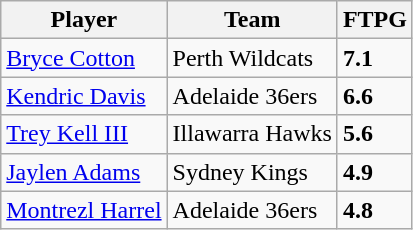<table class="wikitable">
<tr>
<th>Player</th>
<th>Team</th>
<th>FTPG</th>
</tr>
<tr>
<td><a href='#'>Bryce Cotton</a></td>
<td><a href='#'></a> Perth Wildcats</td>
<td><strong>7.1</strong></td>
</tr>
<tr>
<td><a href='#'>Kendric Davis</a></td>
<td><a href='#'></a> Adelaide 36ers</td>
<td><strong>6.6</strong></td>
</tr>
<tr>
<td><a href='#'>Trey Kell III</a></td>
<td><a href='#'></a> Illawarra Hawks</td>
<td><strong>5.6</strong></td>
</tr>
<tr>
<td><a href='#'>Jaylen Adams</a></td>
<td><a href='#'></a> Sydney Kings</td>
<td><strong>4.9</strong></td>
</tr>
<tr>
<td><a href='#'>Montrezl Harrel</a></td>
<td><a href='#'></a> Adelaide 36ers</td>
<td><strong>4.8</strong></td>
</tr>
</table>
